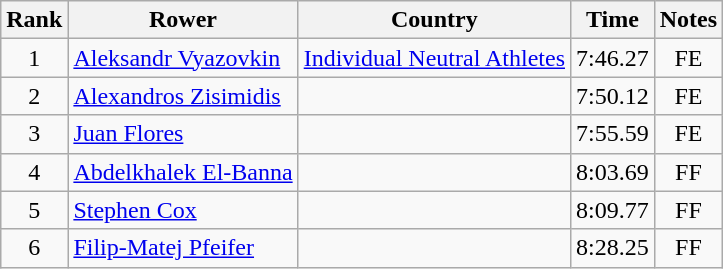<table class="wikitable" style="text-align:center">
<tr>
<th>Rank</th>
<th>Rower</th>
<th>Country</th>
<th>Time</th>
<th>Notes</th>
</tr>
<tr>
<td>1</td>
<td align="left"><a href='#'>Aleksandr Vyazovkin</a></td>
<td align="left"><a href='#'>Individual Neutral Athletes</a></td>
<td>7:46.27</td>
<td>FE</td>
</tr>
<tr>
<td>2</td>
<td align="left"><a href='#'>Alexandros Zisimidis</a></td>
<td align="left"></td>
<td>7:50.12</td>
<td>FE</td>
</tr>
<tr>
<td>3</td>
<td align="left"><a href='#'>Juan Flores</a></td>
<td align="left"></td>
<td>7:55.59</td>
<td>FE</td>
</tr>
<tr>
<td>4</td>
<td align="left"><a href='#'>Abdelkhalek El-Banna</a></td>
<td align="left"></td>
<td>8:03.69</td>
<td>FF</td>
</tr>
<tr>
<td>5</td>
<td align="left"><a href='#'>Stephen Cox</a></td>
<td align="left"></td>
<td>8:09.77</td>
<td>FF</td>
</tr>
<tr>
<td>6</td>
<td align="left"><a href='#'>Filip-Matej Pfeifer</a></td>
<td align="left"></td>
<td>8:28.25</td>
<td>FF</td>
</tr>
</table>
